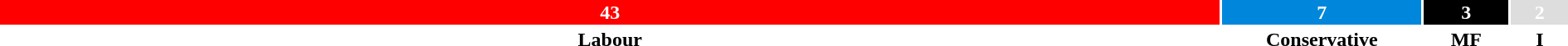<table style="width:100%; text-align:center;">
<tr style="color:white;">
<td style="background:red; width:78.18%;"><strong>43</strong></td>
<td style="background:#0087DC; width:12.73%;"><strong>7</strong></td>
<td style="background:black; width:5.46%;"><strong>3</strong></td>
<td style="background:#DDDDDD; width:3.63%;"><strong>2</strong></td>
</tr>
<tr>
<td><span><strong>Labour</strong></span></td>
<td><span><strong>Conservative</strong></span></td>
<td><span><strong>MF</strong></span></td>
<td><span><strong>I</strong></span></td>
</tr>
</table>
